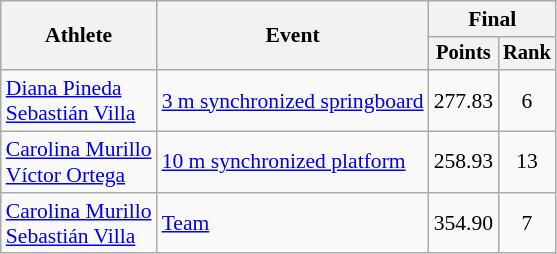<table class="wikitable" style="font-size:90%;">
<tr>
<th rowspan=2>Athlete</th>
<th rowspan=2>Event</th>
<th colspan=2>Final</th>
</tr>
<tr style="font-size:95%">
<th>Points</th>
<th>Rank</th>
</tr>
<tr align=center>
<td align=left><a href='#'>Diana Pineda</a><br><a href='#'>Sebastián Villa</a></td>
<td align=left><a href='#'>3 m synchronized springboard</a></td>
<td>277.83</td>
<td>6</td>
</tr>
<tr align=center>
<td align=left><a href='#'>Carolina Murillo</a><br><a href='#'>Víctor Ortega</a></td>
<td align=left><a href='#'>10 m synchronized platform</a></td>
<td>258.93</td>
<td>13</td>
</tr>
<tr align=center>
<td align=left><a href='#'>Carolina Murillo</a><br><a href='#'>Sebastián Villa</a></td>
<td align=left><a href='#'>Team</a></td>
<td>354.90</td>
<td>7</td>
</tr>
</table>
